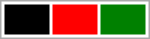<table style=" width: 100px; border: 1px solid #aaaaaa">
<tr>
<td style="background-color:black"> </td>
<td style="background-color:red"> </td>
<td style="background-color:green"> </td>
</tr>
</table>
